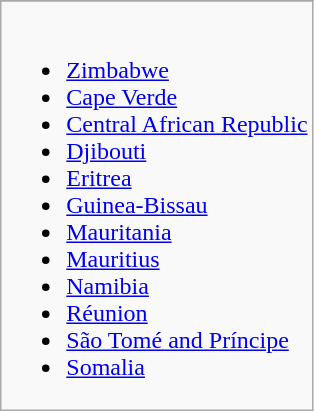<table class="wikitable">
<tr>
</tr>
<tr>
<td><br><ul><li> <a href='#'>Zimbabwe</a> </li><li> <a href='#'>Cape Verde</a></li><li> <a href='#'>Central African Republic</a></li><li> <a href='#'>Djibouti</a></li><li> <a href='#'>Eritrea</a></li><li> <a href='#'>Guinea-Bissau</a></li><li> <a href='#'>Mauritania</a></li><li> <a href='#'>Mauritius</a></li><li> <a href='#'>Namibia</a></li><li> <a href='#'>Réunion</a></li><li> <a href='#'>São Tomé and Príncipe</a></li><li> <a href='#'>Somalia</a></li></ul></td>
</tr>
</table>
